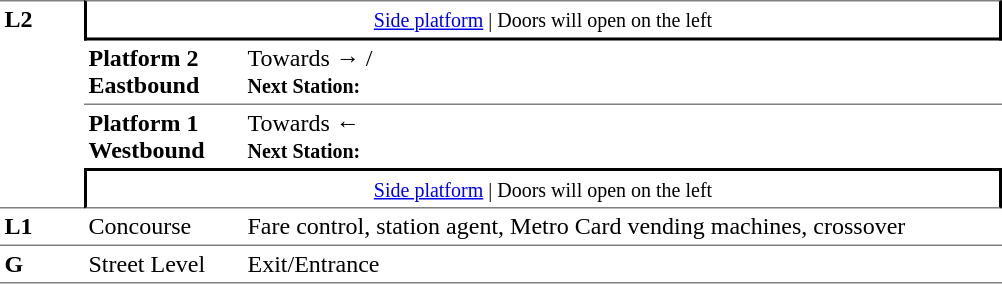<table table border=0 cellspacing=0 cellpadding=3>
<tr>
<td style="border-top:solid 1px grey;border-bottom:solid 1px grey;" width=50 rowspan=4 valign=top><strong>L2</strong></td>
<td style="border-top:solid 1px grey;border-right:solid 2px black;border-left:solid 2px black;border-bottom:solid 2px black;text-align:center;" colspan=2><small><a href='#'>Side platform</a> | Doors will open on the left </small></td>
</tr>
<tr>
<td style="border-bottom:solid 1px grey;" width=100><span><strong>Platform 2</strong><br><strong>Eastbound</strong></span></td>
<td style="border-bottom:solid 1px grey;" width=500>Towards →  / <br><small><strong>Next Station:</strong> </small></td>
</tr>
<tr>
<td><span><strong>Platform 1</strong><br><strong>Westbound</strong></span></td>
<td><span></span>Towards ← <br><small><strong>Next Station:</strong> </small></td>
</tr>
<tr>
<td style="border-top:solid 2px black;border-right:solid 2px black;border-left:solid 2px black;border-bottom:solid 1px grey;text-align:center;" colspan=2><small><a href='#'>Side platform</a> | Doors will open on the left </small></td>
</tr>
<tr>
<td valign=top><strong>L1</strong></td>
<td valign=top>Concourse</td>
<td valign=top>Fare control, station agent, Metro Card vending machines, crossover</td>
</tr>
<tr>
<td style="border-bottom:solid 1px grey;border-top:solid 1px grey;" width=50 valign=top><strong>G</strong></td>
<td style="border-top:solid 1px grey;border-bottom:solid 1px grey;" width=100 valign=top>Street Level</td>
<td style="border-top:solid 1px grey;border-bottom:solid 1px grey;" width=500 valign=top>Exit/Entrance</td>
</tr>
</table>
